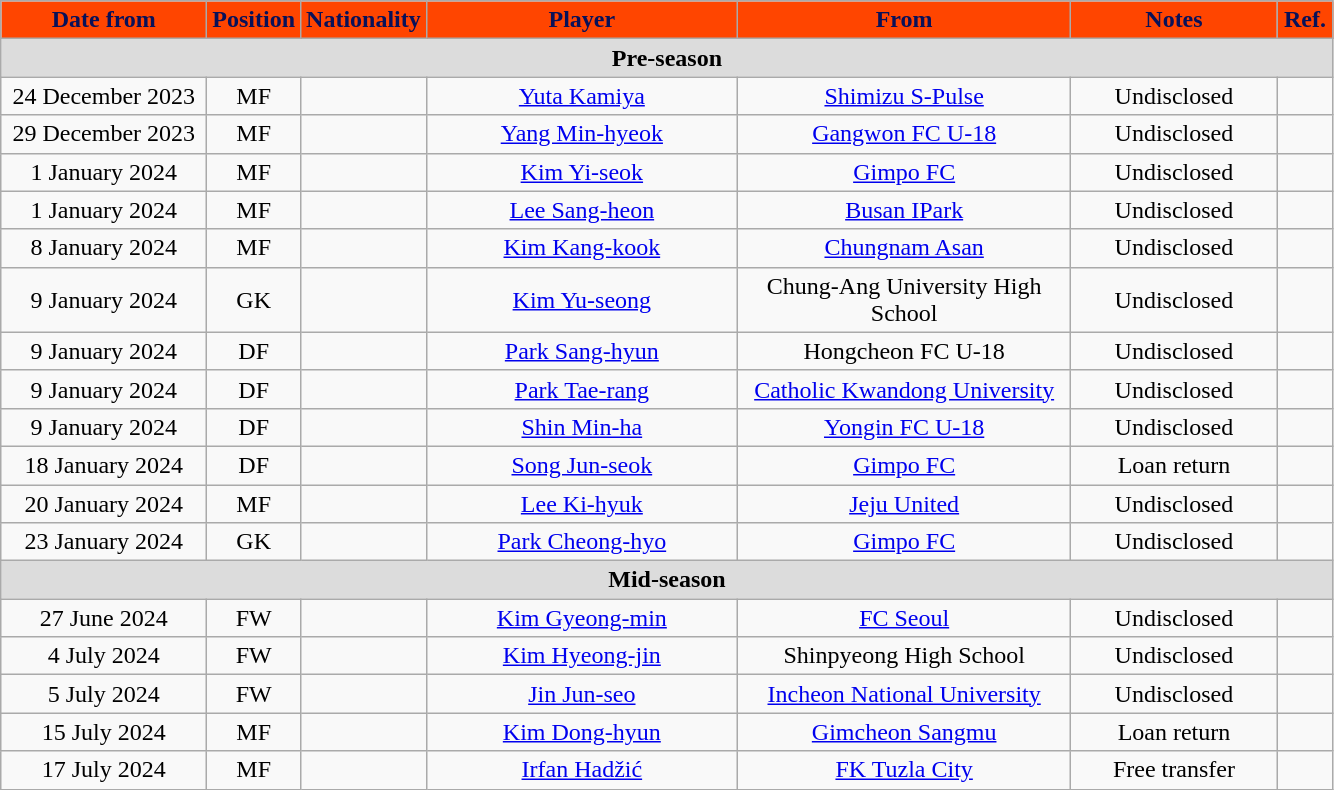<table class="wikitable" style="text-align:center">
<tr>
<th style="background:#FF4500; color:#081159; width:130px;">Date from</th>
<th style="background:#FF4500; color:#081159; width:50px;">Position</th>
<th style="background:#FF4500; color:#081159; width:50px;">Nationality</th>
<th style="background:#FF4500; color:#081159; width:200px;">Player</th>
<th style="background:#FF4500; color:#081159; width:215px;">From</th>
<th style="background:#FF4500; color:#081159; width:130px;">Notes</th>
<th style="background:#FF4500; color:#081159; width:30px;">Ref.</th>
</tr>
<tr>
<th colspan="7" style="background:#dcdcdc; text-align:center;">Pre-season</th>
</tr>
<tr>
<td>24 December 2023</td>
<td>MF</td>
<td></td>
<td><a href='#'>Yuta Kamiya</a></td>
<td> <a href='#'>Shimizu S-Pulse</a></td>
<td>Undisclosed</td>
<td></td>
</tr>
<tr>
<td>29 December 2023</td>
<td>MF</td>
<td></td>
<td><a href='#'>Yang Min-hyeok</a></td>
<td> <a href='#'>Gangwon FC U-18</a></td>
<td>Undisclosed</td>
<td></td>
</tr>
<tr>
<td>1 January 2024</td>
<td>MF</td>
<td></td>
<td><a href='#'>Kim Yi-seok</a></td>
<td> <a href='#'>Gimpo FC</a></td>
<td>Undisclosed</td>
<td></td>
</tr>
<tr>
<td>1 January 2024</td>
<td>MF</td>
<td></td>
<td><a href='#'>Lee Sang-heon</a></td>
<td> <a href='#'>Busan IPark</a></td>
<td>Undisclosed</td>
<td></td>
</tr>
<tr>
<td>8 January 2024</td>
<td>MF</td>
<td></td>
<td><a href='#'>Kim Kang-kook</a></td>
<td> <a href='#'>Chungnam Asan</a></td>
<td>Undisclosed</td>
<td></td>
</tr>
<tr>
<td>9 January 2024</td>
<td>GK</td>
<td></td>
<td><a href='#'>Kim Yu-seong</a></td>
<td> Chung-Ang University High School</td>
<td>Undisclosed</td>
<td></td>
</tr>
<tr>
<td>9 January 2024</td>
<td>DF</td>
<td></td>
<td><a href='#'>Park Sang-hyun</a></td>
<td> Hongcheon FC U-18</td>
<td>Undisclosed</td>
<td></td>
</tr>
<tr>
<td>9 January 2024</td>
<td>DF</td>
<td></td>
<td><a href='#'>Park Tae-rang</a></td>
<td> <a href='#'>Catholic Kwandong University</a></td>
<td>Undisclosed</td>
<td></td>
</tr>
<tr>
<td>9 January 2024</td>
<td>DF</td>
<td></td>
<td><a href='#'>Shin Min-ha</a></td>
<td> <a href='#'>Yongin FC U-18</a></td>
<td>Undisclosed</td>
<td></td>
</tr>
<tr>
<td>18 January 2024</td>
<td>DF</td>
<td></td>
<td><a href='#'>Song Jun-seok</a></td>
<td> <a href='#'>Gimpo FC</a></td>
<td>Loan return</td>
<td></td>
</tr>
<tr>
<td>20 January 2024</td>
<td>MF</td>
<td></td>
<td><a href='#'>Lee Ki-hyuk</a></td>
<td> <a href='#'>Jeju United</a></td>
<td>Undisclosed</td>
<td></td>
</tr>
<tr>
<td>23 January 2024</td>
<td>GK</td>
<td></td>
<td><a href='#'>Park Cheong-hyo</a></td>
<td> <a href='#'>Gimpo FC</a></td>
<td>Undisclosed</td>
<td></td>
</tr>
<tr>
<th colspan="7" style="background:#dcdcdc; text-align:center;">Mid-season</th>
</tr>
<tr>
<td>27 June 2024</td>
<td>FW</td>
<td></td>
<td><a href='#'>Kim Gyeong-min</a></td>
<td> <a href='#'>FC Seoul</a></td>
<td>Undisclosed</td>
<td></td>
</tr>
<tr>
<td>4 July 2024</td>
<td>FW</td>
<td></td>
<td><a href='#'>Kim Hyeong-jin</a></td>
<td> Shinpyeong High School</td>
<td>Undisclosed</td>
<td></td>
</tr>
<tr>
<td>5 July 2024</td>
<td>FW</td>
<td></td>
<td><a href='#'>Jin Jun-seo</a></td>
<td> <a href='#'>Incheon National University</a></td>
<td>Undisclosed</td>
<td></td>
</tr>
<tr>
<td>15 July 2024</td>
<td>MF</td>
<td></td>
<td><a href='#'>Kim Dong-hyun</a></td>
<td> <a href='#'>Gimcheon Sangmu</a></td>
<td>Loan return</td>
<td></td>
</tr>
<tr>
<td>17 July 2024</td>
<td>MF</td>
<td></td>
<td><a href='#'>Irfan Hadžić</a></td>
<td> <a href='#'>FK Tuzla City</a></td>
<td>Free transfer</td>
<td></td>
</tr>
</table>
